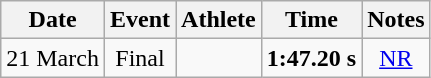<table class=wikitable style=text-align:center>
<tr>
<th>Date</th>
<th>Event</th>
<th>Athlete</th>
<th>Time</th>
<th>Notes</th>
</tr>
<tr>
<td>21 March</td>
<td>Final</td>
<td align=left></td>
<td><strong>1:47.20 s</strong></td>
<td><a href='#'>NR</a></td>
</tr>
</table>
